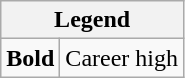<table class="wikitable mw-collapsible mw-collapsed">
<tr>
<th colspan="2">Legend</th>
</tr>
<tr>
<td><strong>Bold</strong></td>
<td>Career high</td>
</tr>
</table>
